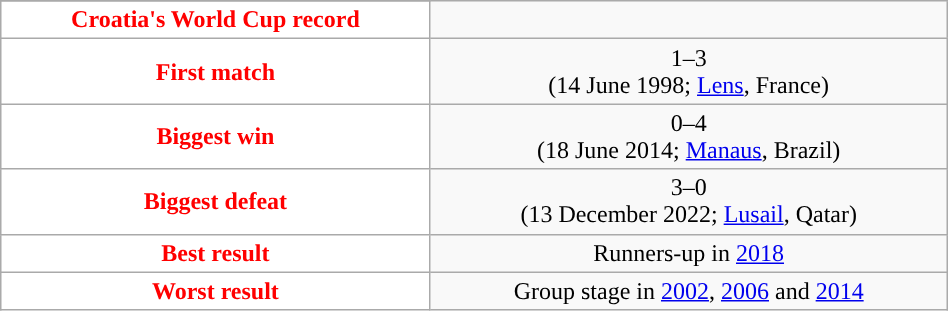<table class="wikitable collapsible collapsed" style="width:50%; text-align:center">
<tr>
</tr>
<tr>
<th style="background:white; color:red; ">Croatia's World Cup record</th>
</tr>
<tr>
<th style="background:white; color:red; ">First match</th>
<td> 1–3 <br> (14 June 1998; <a href='#'>Lens</a>, France)</td>
</tr>
<tr>
<th style="background:white; color:red; ">Biggest win</th>
<td> 0–4 <br> (18 June 2014; <a href='#'>Manaus</a>, Brazil)</td>
</tr>
<tr>
<th style="background:white; color:red; ">Biggest defeat</th>
<td> 3–0 <br> (13 December 2022; <a href='#'>Lusail</a>, Qatar)</td>
</tr>
<tr>
<th style="background:white; color:red; ">Best result</th>
<td>Runners-up in <a href='#'>2018</a></td>
</tr>
<tr>
<th style="background:white; color:red; ">Worst result</th>
<td>Group stage in <a href='#'>2002</a>, <a href='#'>2006</a> and <a href='#'>2014</a></td>
</tr>
</table>
